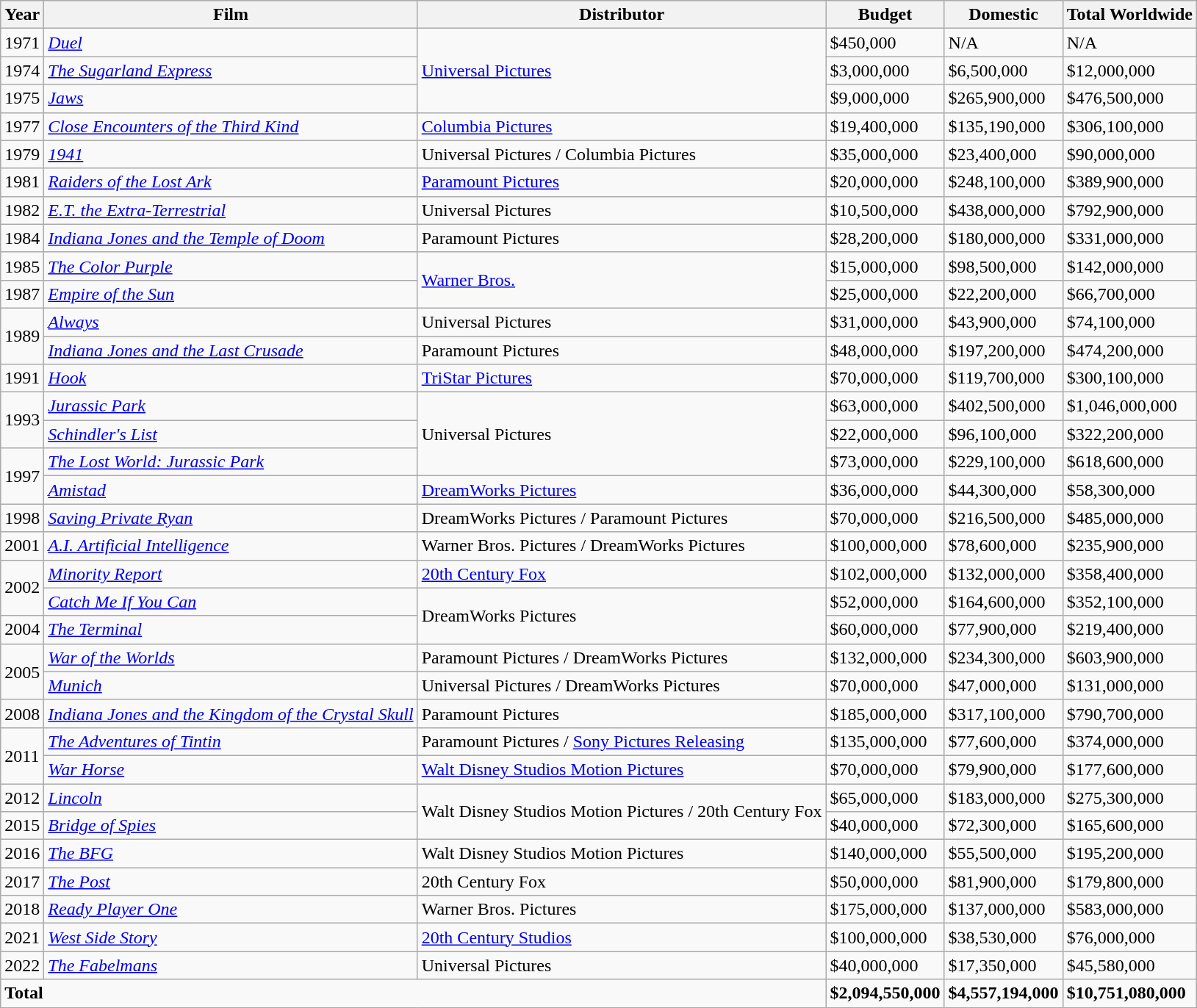<table class="wikitable sortable">
<tr>
<th><strong>Year</strong></th>
<th><strong>Film</strong></th>
<th><strong>Distributor</strong></th>
<th>Budget</th>
<th>Domestic</th>
<th>Total Worldwide</th>
</tr>
<tr>
<td>1971</td>
<td><em><a href='#'>Duel</a></em></td>
<td rowspan="3"><a href='#'>Universal Pictures</a></td>
<td>$450,000</td>
<td>N/A</td>
<td>N/A</td>
</tr>
<tr>
<td>1974</td>
<td><em><a href='#'>The Sugarland Express</a></em></td>
<td>$3,000,000</td>
<td>$6,500,000</td>
<td>$12,000,000</td>
</tr>
<tr>
<td>1975</td>
<td><em><a href='#'>Jaws</a></em></td>
<td>$9,000,000</td>
<td>$265,900,000</td>
<td>$476,500,000</td>
</tr>
<tr>
<td>1977</td>
<td><em><a href='#'>Close Encounters of the Third Kind</a></em></td>
<td><a href='#'>Columbia Pictures</a></td>
<td>$19,400,000</td>
<td>$135,190,000</td>
<td>$306,100,000</td>
</tr>
<tr>
<td>1979</td>
<td><em><a href='#'>1941</a></em></td>
<td>Universal Pictures / Columbia Pictures</td>
<td>$35,000,000</td>
<td>$23,400,000</td>
<td>$90,000,000</td>
</tr>
<tr>
<td>1981</td>
<td><em><a href='#'>Raiders of the Lost Ark</a></em></td>
<td><a href='#'>Paramount Pictures</a></td>
<td>$20,000,000</td>
<td>$248,100,000</td>
<td>$389,900,000</td>
</tr>
<tr>
<td>1982</td>
<td><em><a href='#'>E.T. the Extra-Terrestrial</a></em></td>
<td>Universal Pictures</td>
<td>$10,500,000</td>
<td>$438,000,000</td>
<td>$792,900,000</td>
</tr>
<tr>
<td>1984</td>
<td><em><a href='#'>Indiana Jones and the Temple of Doom</a></em></td>
<td>Paramount Pictures</td>
<td>$28,200,000</td>
<td>$180,000,000</td>
<td>$331,000,000</td>
</tr>
<tr>
<td>1985</td>
<td><em><a href='#'>The Color Purple</a></em></td>
<td rowspan="2"><a href='#'>Warner Bros.</a></td>
<td>$15,000,000</td>
<td>$98,500,000</td>
<td>$142,000,000</td>
</tr>
<tr>
<td>1987</td>
<td><em><a href='#'>Empire of the Sun</a></em></td>
<td>$25,000,000</td>
<td>$22,200,000</td>
<td>$66,700,000</td>
</tr>
<tr>
<td rowspan="2">1989</td>
<td><em><a href='#'>Always</a></em></td>
<td>Universal Pictures</td>
<td>$31,000,000</td>
<td>$43,900,000</td>
<td>$74,100,000</td>
</tr>
<tr>
<td><em><a href='#'>Indiana Jones and the Last Crusade</a></em></td>
<td>Paramount Pictures</td>
<td>$48,000,000</td>
<td>$197,200,000</td>
<td>$474,200,000</td>
</tr>
<tr>
<td>1991</td>
<td><em><a href='#'>Hook</a></em></td>
<td><a href='#'>TriStar Pictures</a></td>
<td>$70,000,000</td>
<td>$119,700,000</td>
<td>$300,100,000</td>
</tr>
<tr>
<td rowspan="2">1993</td>
<td><em><a href='#'>Jurassic Park</a></em></td>
<td rowspan="3">Universal Pictures</td>
<td>$63,000,000</td>
<td>$402,500,000</td>
<td>$1,046,000,000</td>
</tr>
<tr>
<td><em><a href='#'>Schindler's List</a></em></td>
<td>$22,000,000</td>
<td>$96,100,000</td>
<td>$322,200,000</td>
</tr>
<tr>
<td rowspan="2">1997</td>
<td><em><a href='#'>The Lost World: Jurassic Park</a></em></td>
<td>$73,000,000</td>
<td>$229,100,000</td>
<td>$618,600,000</td>
</tr>
<tr>
<td><em><a href='#'>Amistad</a></em></td>
<td><a href='#'>DreamWorks Pictures</a></td>
<td>$36,000,000</td>
<td>$44,300,000</td>
<td>$58,300,000</td>
</tr>
<tr>
<td>1998</td>
<td><em><a href='#'>Saving Private Ryan</a></em></td>
<td>DreamWorks Pictures / Paramount Pictures</td>
<td>$70,000,000</td>
<td>$216,500,000</td>
<td>$485,000,000</td>
</tr>
<tr>
<td>2001</td>
<td><em><a href='#'>A.I. Artificial Intelligence</a></em></td>
<td>Warner Bros. Pictures / DreamWorks Pictures</td>
<td>$100,000,000</td>
<td>$78,600,000</td>
<td>$235,900,000</td>
</tr>
<tr>
<td rowspan="2">2002</td>
<td><em><a href='#'>Minority Report</a></em></td>
<td><a href='#'>20th Century Fox</a></td>
<td>$102,000,000</td>
<td>$132,000,000</td>
<td>$358,400,000</td>
</tr>
<tr>
<td><em><a href='#'>Catch Me If You Can</a></em></td>
<td rowspan="2">DreamWorks Pictures</td>
<td>$52,000,000</td>
<td>$164,600,000</td>
<td>$352,100,000</td>
</tr>
<tr>
<td>2004</td>
<td><em><a href='#'>The Terminal</a></em></td>
<td>$60,000,000</td>
<td>$77,900,000</td>
<td>$219,400,000</td>
</tr>
<tr>
<td rowspan="2">2005</td>
<td><em><a href='#'>War of the Worlds</a></em></td>
<td>Paramount Pictures / DreamWorks Pictures</td>
<td>$132,000,000</td>
<td>$234,300,000</td>
<td>$603,900,000</td>
</tr>
<tr>
<td><em><a href='#'>Munich</a></em></td>
<td>Universal Pictures / DreamWorks Pictures</td>
<td>$70,000,000</td>
<td>$47,000,000</td>
<td>$131,000,000</td>
</tr>
<tr>
<td>2008</td>
<td><em><a href='#'>Indiana Jones and the Kingdom of the Crystal Skull</a></em></td>
<td>Paramount Pictures</td>
<td>$185,000,000</td>
<td>$317,100,000</td>
<td>$790,700,000</td>
</tr>
<tr>
<td rowspan="2">2011</td>
<td><em><a href='#'>The Adventures of Tintin</a></em></td>
<td>Paramount Pictures / <a href='#'>Sony Pictures Releasing</a></td>
<td>$135,000,000</td>
<td>$77,600,000</td>
<td>$374,000,000</td>
</tr>
<tr>
<td><em><a href='#'>War Horse</a></em></td>
<td><a href='#'>Walt Disney Studios Motion Pictures</a></td>
<td>$70,000,000</td>
<td>$79,900,000</td>
<td>$177,600,000</td>
</tr>
<tr>
<td>2012</td>
<td><em><a href='#'>Lincoln</a></em></td>
<td rowspan="2">Walt Disney Studios Motion Pictures / 20th Century Fox</td>
<td>$65,000,000</td>
<td>$183,000,000</td>
<td>$275,300,000</td>
</tr>
<tr>
<td>2015</td>
<td><em><a href='#'>Bridge of Spies</a></em></td>
<td>$40,000,000</td>
<td>$72,300,000</td>
<td>$165,600,000</td>
</tr>
<tr>
<td>2016</td>
<td><em><a href='#'>The BFG</a></em></td>
<td>Walt Disney Studios Motion Pictures</td>
<td>$140,000,000</td>
<td>$55,500,000</td>
<td>$195,200,000</td>
</tr>
<tr>
<td>2017</td>
<td><em><a href='#'>The Post</a></em></td>
<td>20th Century Fox</td>
<td>$50,000,000</td>
<td>$81,900,000</td>
<td>$179,800,000</td>
</tr>
<tr>
<td>2018</td>
<td><em><a href='#'>Ready Player One</a></em></td>
<td>Warner Bros. Pictures</td>
<td>$175,000,000</td>
<td>$137,000,000</td>
<td>$583,000,000</td>
</tr>
<tr>
<td>2021</td>
<td><em><a href='#'>West Side Story</a></em></td>
<td><a href='#'>20th Century Studios</a></td>
<td>$100,000,000</td>
<td>$38,530,000</td>
<td>$76,000,000</td>
</tr>
<tr>
<td>2022</td>
<td><em><a href='#'>The Fabelmans</a></em></td>
<td>Universal Pictures</td>
<td>$40,000,000</td>
<td>$17,350,000</td>
<td>$45,580,000</td>
</tr>
<tr>
<td class="unsortable" colspan="3"><strong>Total</strong></td>
<td><strong>$2,094,550,000</strong></td>
<td><strong>$4,557,194,000</strong></td>
<td><strong>$10,751,080,000</strong></td>
</tr>
</table>
